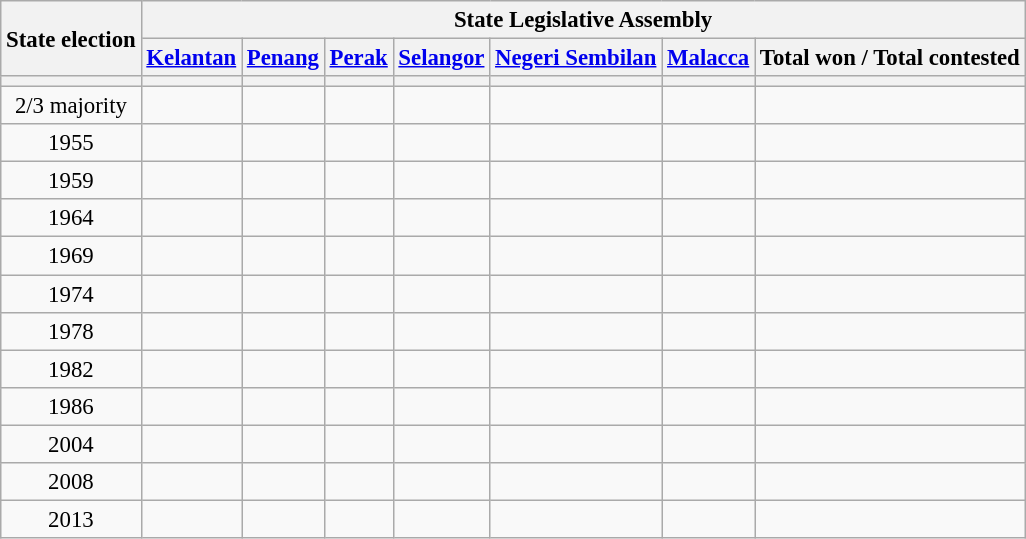<table class="wikitable sortable" style="text-align:center; font-size:95%">
<tr>
<th rowspan="2">State election</th>
<th colspan="7">State Legislative Assembly</th>
</tr>
<tr>
<th><a href='#'>Kelantan</a></th>
<th><a href='#'>Penang</a></th>
<th><a href='#'>Perak</a></th>
<th><a href='#'>Selangor</a></th>
<th><a href='#'>Negeri Sembilan</a></th>
<th><a href='#'>Malacca</a></th>
<th>Total won / Total contested</th>
</tr>
<tr>
<th></th>
<th></th>
<th></th>
<th></th>
<th></th>
<th></th>
<th></th>
<th></th>
</tr>
<tr>
<td>2/3 majority</td>
<td></td>
<td></td>
<td></td>
<td></td>
<td></td>
<td></td>
<td></td>
</tr>
<tr>
<td>1955</td>
<td></td>
<td></td>
<td></td>
<td></td>
<td></td>
<td></td>
<td></td>
</tr>
<tr>
<td>1959</td>
<td></td>
<td></td>
<td></td>
<td></td>
<td></td>
<td></td>
<td></td>
</tr>
<tr>
<td>1964</td>
<td></td>
<td></td>
<td></td>
<td></td>
<td></td>
<td></td>
<td></td>
</tr>
<tr>
<td>1969</td>
<td></td>
<td></td>
<td></td>
<td></td>
<td></td>
<td></td>
<td></td>
</tr>
<tr>
<td>1974</td>
<td></td>
<td></td>
<td></td>
<td></td>
<td></td>
<td></td>
<td></td>
</tr>
<tr>
<td>1978</td>
<td></td>
<td></td>
<td></td>
<td></td>
<td></td>
<td></td>
<td></td>
</tr>
<tr>
<td>1982</td>
<td></td>
<td></td>
<td></td>
<td></td>
<td></td>
<td></td>
<td></td>
</tr>
<tr>
<td>1986</td>
<td></td>
<td></td>
<td></td>
<td></td>
<td></td>
<td></td>
<td></td>
</tr>
<tr>
<td>2004</td>
<td></td>
<td></td>
<td></td>
<td></td>
<td></td>
<td></td>
<td></td>
</tr>
<tr>
<td>2008</td>
<td></td>
<td></td>
<td></td>
<td></td>
<td></td>
<td></td>
<td></td>
</tr>
<tr>
<td>2013</td>
<td></td>
<td></td>
<td></td>
<td></td>
<td></td>
<td></td>
<td></td>
</tr>
</table>
